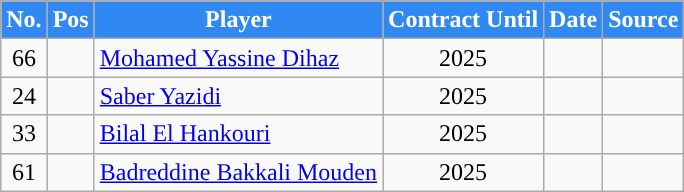<table class="wikitable plainrowheaders sortable">
<tr>
<th style="background:#3088f2; color:#ffffff; ">No.</th>
<th style="background:#3088f2; color:#ffffff; ">Pos</th>
<th style="background:#3088f2; color:#ffffff; ">Player</th>
<th style="background:#3088f2; color:#ffffff; ">Contract Until</th>
<th style="background:#3088f2; color:#ffffff; ">Date</th>
<th style="background:#3088f2; color:#ffffff; ">Source</th>
</tr>
<tr>
<td align=center>66</td>
<td align=center></td>
<td> <a href='#'>Mohamed Yassine Dihaz</a></td>
<td style="text-align:center;">2025</td>
<td></td>
<td></td>
</tr>
<tr>
<td align=center>24</td>
<td align=center></td>
<td> <a href='#'>Saber Yazidi</a></td>
<td style="text-align:center;">2025</td>
<td></td>
<td></td>
</tr>
<tr>
<td align=center>33</td>
<td align=center></td>
<td> <a href='#'>Bilal El Hankouri</a></td>
<td style="text-align:center;">2025</td>
<td></td>
<td></td>
</tr>
<tr>
<td align=center>61</td>
<td align=center></td>
<td> <a href='#'>Badreddine Bakkali Mouden</a></td>
<td style="text-align:center;">2025</td>
<td></td>
<td></td>
</tr>
</table>
